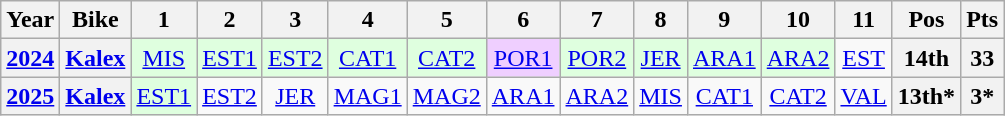<table class="wikitable" style="text-align:center">
<tr>
<th>Year</th>
<th>Bike</th>
<th>1</th>
<th>2</th>
<th>3</th>
<th>4</th>
<th>5</th>
<th>6</th>
<th>7</th>
<th>8</th>
<th>9</th>
<th>10</th>
<th>11</th>
<th>Pos</th>
<th>Pts</th>
</tr>
<tr>
<th><a href='#'>2024</a></th>
<th><a href='#'>Kalex</a></th>
<td style="background:#DFFFDF;"><a href='#'>MIS</a><br></td>
<td style="background:#DFFFDF;"><a href='#'>EST1</a><br></td>
<td style="background:#DFFFDF;"><a href='#'>EST2</a><br></td>
<td style="background:#DFFFDF;"><a href='#'>CAT1</a><br></td>
<td style="background:#DFFFDF;"><a href='#'>CAT2</a><br></td>
<td style="background:#EFCFFF;"><a href='#'>POR1</a><br></td>
<td style="background:#DFFFDF;"><a href='#'>POR2</a><br></td>
<td style="background:#DFFFDF;"><a href='#'>JER</a><br></td>
<td style="background:#DFFFDF;"><a href='#'>ARA1</a><br></td>
<td style="background:#DFFFDF;"><a href='#'>ARA2</a><br></td>
<td><a href='#'>EST</a></td>
<th>14th</th>
<th>33</th>
</tr>
<tr>
<th><a href='#'>2025</a></th>
<th><a href='#'>Kalex</a></th>
<td style="background:#dfffdf;"><a href='#'>EST1</a><br></td>
<td style="background:#;"><a href='#'>EST2</a><br></td>
<td style="background:#;"><a href='#'>JER</a><br></td>
<td style="background:#;"><a href='#'>MAG1</a><br></td>
<td style="background:#;"><a href='#'>MAG2</a><br></td>
<td style="background:#;"><a href='#'>ARA1</a><br></td>
<td style="background:#;"><a href='#'>ARA2</a><br></td>
<td style="background:#;"><a href='#'>MIS</a><br></td>
<td style="background:#;"><a href='#'>CAT1</a><br></td>
<td style="background:#;"><a href='#'>CAT2</a><br></td>
<td style="background:#;"><a href='#'>VAL</a><br></td>
<th style="background:#;">13th*</th>
<th style="background:#;">3*</th>
</tr>
</table>
